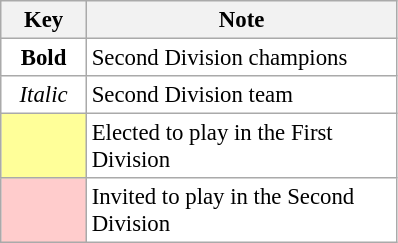<table class="wikitable" style="font-size:95%; text-align:center">
<tr>
<th width=50>Key</th>
<th width=200>Note</th>
</tr>
<tr>
<td style="background:#ffffff" width="20"><strong>Bold</strong></td>
<td bgcolor="#ffffff" align=left>Second Division champions</td>
</tr>
<tr>
<td style="background:#ffffff" width="20"><em>Italic</em></td>
<td bgcolor="#ffffff" align=left>Second Division team</td>
</tr>
<tr>
<td style="background:#FFFF99;" width="20"></td>
<td bgcolor="#ffffff" align=left>Elected to play in the First Division</td>
</tr>
<tr>
<td style="background:#ffcccc;" width="20"></td>
<td bgcolor="#ffffff" align=left>Invited to play in the Second Division</td>
</tr>
</table>
